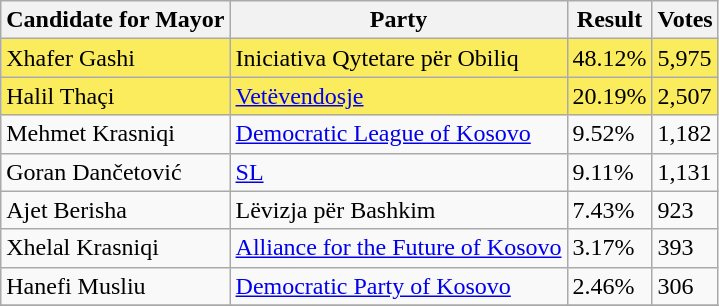<table class=wikitable>
<tr>
<th>Candidate for Mayor</th>
<th>Party</th>
<th>Result</th>
<th>Votes</th>
</tr>
<tr>
<td style="background:#FBEC5D;">Xhafer Gashi</td>
<td style="background:#FBEC5D;">Iniciativa Qytetare për Obiliq</td>
<td style="background:#FBEC5D;">48.12%</td>
<td style="background:#FBEC5D;">5,975</td>
</tr>
<tr>
<td style="background:#FBEC5D;">Halil Thaçi</td>
<td style="background:#FBEC5D;"><a href='#'>Vetëvendosje</a></td>
<td style="background:#FBEC5D;">20.19%</td>
<td style="background:#FBEC5D;">2,507</td>
</tr>
<tr>
<td>Mehmet Krasniqi</td>
<td><a href='#'>Democratic League of Kosovo</a></td>
<td>9.52%</td>
<td>1,182</td>
</tr>
<tr>
<td>Goran Dančetović</td>
<td><a href='#'>SL</a></td>
<td>9.11%</td>
<td>1,131</td>
</tr>
<tr>
<td>Ajet Berisha</td>
<td>Lëvizja për Bashkim</td>
<td>7.43%</td>
<td>923</td>
</tr>
<tr>
<td>Xhelal Krasniqi</td>
<td><a href='#'>Alliance for the Future of Kosovo</a></td>
<td>3.17%</td>
<td>393</td>
</tr>
<tr>
<td>Hanefi Musliu</td>
<td><a href='#'>Democratic Party of Kosovo</a></td>
<td>2.46%</td>
<td>306</td>
</tr>
<tr>
</tr>
</table>
